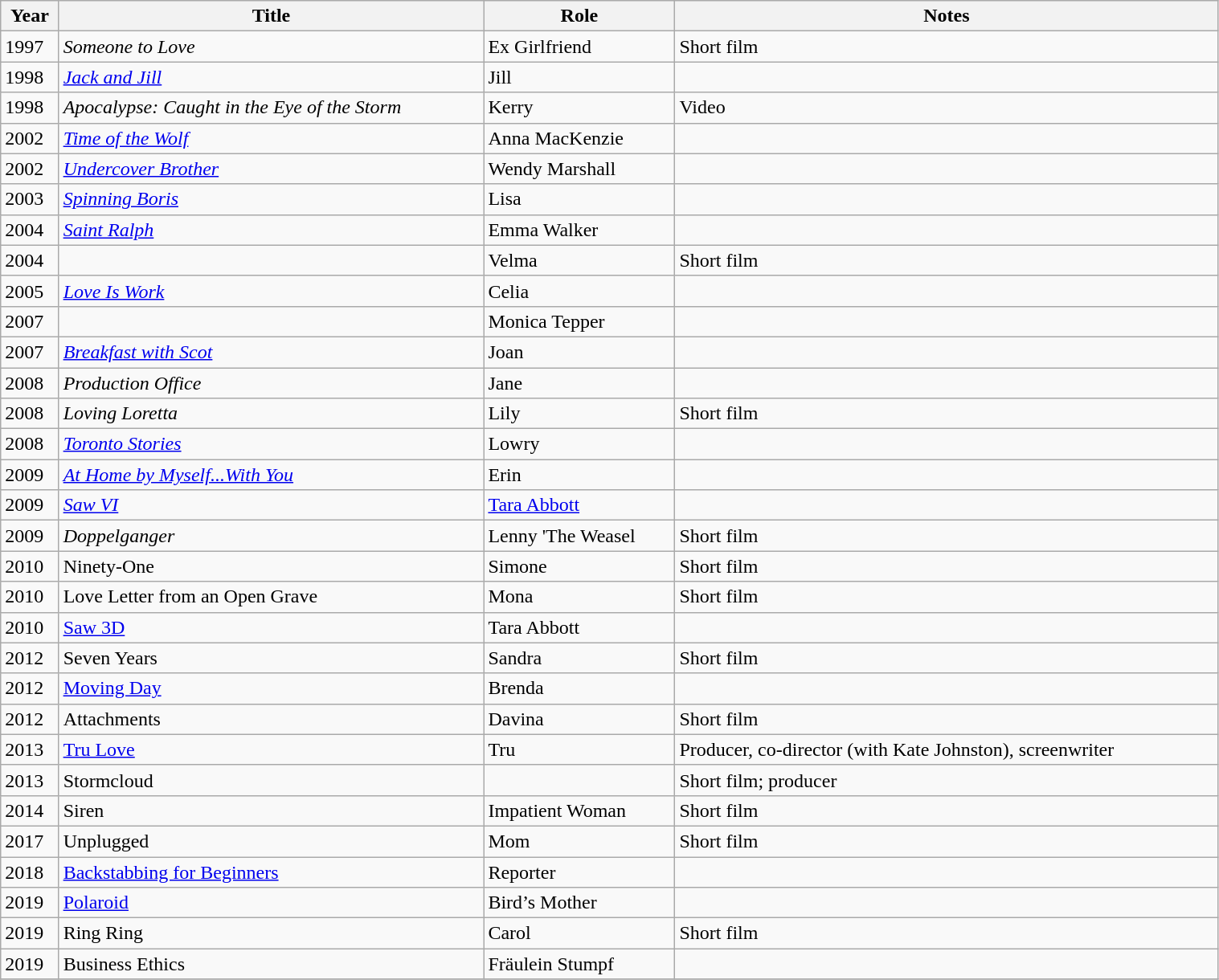<table class="wikitable sortable" style="width: 80%;">
<tr>
<th>Year</th>
<th>Title</th>
<th>Role</th>
<th class="unsortable">Notes</th>
</tr>
<tr>
<td>1997</td>
<td><em>Someone to Love</em></td>
<td>Ex Girlfriend</td>
<td>Short film</td>
</tr>
<tr>
<td>1998</td>
<td><em><a href='#'>Jack and Jill</a></em></td>
<td>Jill</td>
<td></td>
</tr>
<tr>
<td>1998</td>
<td><em>Apocalypse: Caught in the Eye of the Storm</em></td>
<td>Kerry</td>
<td>Video</td>
</tr>
<tr>
<td>2002</td>
<td><em><a href='#'>Time of the Wolf</a></em></td>
<td>Anna MacKenzie</td>
<td></td>
</tr>
<tr>
<td>2002</td>
<td><em><a href='#'>Undercover Brother</a></em></td>
<td>Wendy Marshall</td>
<td></td>
</tr>
<tr>
<td>2003</td>
<td><em><a href='#'>Spinning Boris</a></em></td>
<td>Lisa</td>
<td></td>
</tr>
<tr>
<td>2004</td>
<td><em><a href='#'>Saint Ralph</a></em></td>
<td>Emma Walker</td>
<td></td>
</tr>
<tr>
<td>2004</td>
<td><em></em></td>
<td>Velma</td>
<td>Short film</td>
</tr>
<tr>
<td>2005</td>
<td><em><a href='#'>Love Is Work</a></em></td>
<td>Celia</td>
<td></td>
</tr>
<tr>
<td>2007</td>
<td><em></em></td>
<td>Monica Tepper</td>
<td></td>
</tr>
<tr>
<td>2007</td>
<td><em><a href='#'>Breakfast with Scot</a></em></td>
<td>Joan</td>
<td></td>
</tr>
<tr>
<td>2008</td>
<td><em>Production Office</em></td>
<td>Jane</td>
<td></td>
</tr>
<tr>
<td>2008</td>
<td><em>Loving Loretta</em></td>
<td>Lily</td>
<td>Short film</td>
</tr>
<tr>
<td>2008</td>
<td><em><a href='#'>Toronto Stories</a></em></td>
<td>Lowry</td>
<td></td>
</tr>
<tr>
<td>2009</td>
<td><em><a href='#'>At Home by Myself...With You</a></em></td>
<td>Erin</td>
<td></td>
</tr>
<tr>
<td>2009</td>
<td><em><a href='#'>Saw VI</a></em></td>
<td><a href='#'>Tara Abbott</a></td>
<td></td>
</tr>
<tr>
<td>2009</td>
<td><em>Doppelganger</em></td>
<td>Lenny 'The Weasel<em></td>
<td>Short film</td>
</tr>
<tr>
<td>2010</td>
<td></em>Ninety-One<em></td>
<td>Simone</td>
<td>Short film</td>
</tr>
<tr>
<td>2010</td>
<td></em>Love Letter from an Open Grave<em></td>
<td>Mona</td>
<td>Short film</td>
</tr>
<tr>
<td>2010</td>
<td></em><a href='#'>Saw 3D</a><em></td>
<td>Tara Abbott</td>
<td></td>
</tr>
<tr>
<td>2012</td>
<td></em>Seven Years<em></td>
<td>Sandra</td>
<td>Short film</td>
</tr>
<tr>
<td>2012</td>
<td></em><a href='#'>Moving Day</a><em></td>
<td>Brenda</td>
<td></td>
</tr>
<tr>
<td>2012</td>
<td></em>Attachments<em></td>
<td>Davina</td>
<td>Short film</td>
</tr>
<tr>
<td>2013</td>
<td></em><a href='#'>Tru Love</a><em></td>
<td>Tru</td>
<td>Producer, co-director (with Kate Johnston), screenwriter</td>
</tr>
<tr>
<td>2013</td>
<td></em>Stormcloud<em></td>
<td></td>
<td>Short film; producer</td>
</tr>
<tr>
<td>2014</td>
<td></em>Siren<em></td>
<td>Impatient Woman</td>
<td>Short film</td>
</tr>
<tr>
<td>2017</td>
<td></em>Unplugged<em></td>
<td>Mom</td>
<td>Short film</td>
</tr>
<tr>
<td>2018</td>
<td></em><a href='#'>Backstabbing for Beginners</a><em></td>
<td>Reporter</td>
<td></td>
</tr>
<tr>
<td>2019</td>
<td></em><a href='#'>Polaroid</a><em></td>
<td>Bird’s Mother</td>
<td></td>
</tr>
<tr>
<td>2019</td>
<td></em>Ring Ring<em></td>
<td>Carol</td>
<td>Short film</td>
</tr>
<tr>
<td>2019</td>
<td></em>Business Ethics<em></td>
<td>Fräulein Stumpf</td>
<td></td>
</tr>
<tr>
</tr>
</table>
